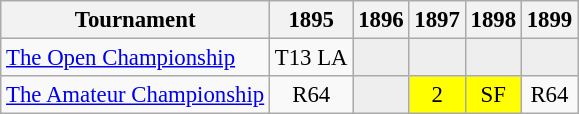<table class="wikitable" style="font-size:95%;text-align:center;">
<tr>
<th>Tournament</th>
<th>1895</th>
<th>1896</th>
<th>1897</th>
<th>1898</th>
<th>1899</th>
</tr>
<tr>
<td align=left><a href='#'>The Open Championship</a></td>
<td>T13 <span>LA</span></td>
<td style="background:#eeeeee;"></td>
<td style="background:#eeeeee;"></td>
<td style="background:#eeeeee;"></td>
<td style="background:#eeeeee;"></td>
</tr>
<tr>
<td align=left><a href='#'>The Amateur Championship</a></td>
<td>R64</td>
<td style="background:#eeeeee;"></td>
<td style="background:yellow;">2</td>
<td style="background:yellow;">SF</td>
<td>R64</td>
</tr>
</table>
